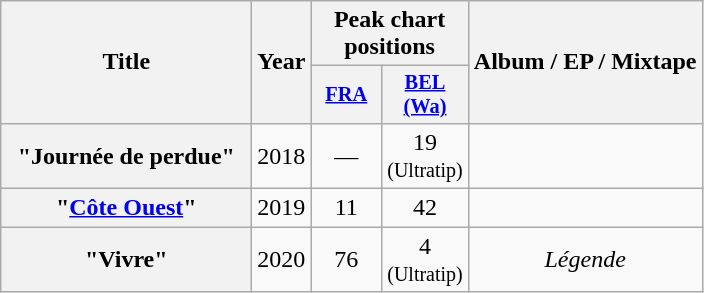<table class="wikitable plainrowheaders" style="text-align:center;">
<tr>
<th scope="col" rowspan="2" style="width:10em;">Title</th>
<th scope="col" rowspan="2" style="width:2em;">Year</th>
<th scope="col" colspan="2">Peak chart positions</th>
<th scope="col" rowspan="2">Album / EP / Mixtape</th>
</tr>
<tr>
<th scope="col" style="width:3em;font-size:85%;"><a href='#'>FRA</a><br></th>
<th scope="col" style="width:3em;font-size:85%;"><a href='#'>BEL (Wa)</a><br></th>
</tr>
<tr>
<th scope="row">"Journée de perdue"</th>
<td>2018</td>
<td>—</td>
<td>19<br><small>(Ultratip)</small></td>
<td></td>
</tr>
<tr>
<th scope="row">"<a href='#'>Côte Ouest</a>"</th>
<td>2019</td>
<td>11</td>
<td>42</td>
<td></td>
</tr>
<tr>
<th scope="row">"Vivre"</th>
<td>2020</td>
<td>76</td>
<td>4<br><small>(Ultratip)</small></td>
<td><em>Légende</em></td>
</tr>
</table>
